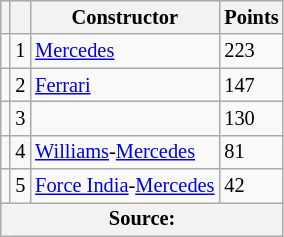<table class="wikitable" style="font-size: 85%;">
<tr>
<th></th>
<th></th>
<th>Constructor</th>
<th>Points</th>
</tr>
<tr>
<td align="left"></td>
<td align="center">1</td>
<td> <a href='#'>Mercedes</a></td>
<td align="left">223</td>
</tr>
<tr>
<td align="left"></td>
<td align="center">2</td>
<td> <a href='#'>Ferrari</a></td>
<td align="left">147</td>
</tr>
<tr>
<td align="left"></td>
<td align="center">3</td>
<td></td>
<td align="left">130</td>
</tr>
<tr>
<td align="left"></td>
<td align="center">4</td>
<td> <a href='#'>Williams</a>-<a href='#'>Mercedes</a></td>
<td align="left">81</td>
</tr>
<tr>
<td align="left"></td>
<td align="center">5</td>
<td> <a href='#'>Force India</a>-<a href='#'>Mercedes</a></td>
<td align="left">42</td>
</tr>
<tr>
<th colspan=4>Source: </th>
</tr>
</table>
